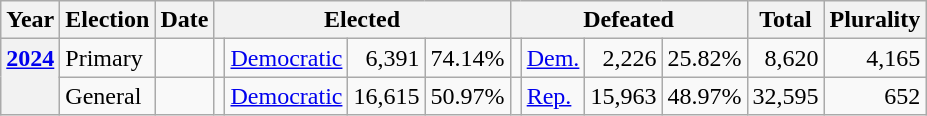<table class="wikitable">
<tr>
<th>Year</th>
<th>Election</th>
<th>Date</th>
<th colspan="4">Elected</th>
<th colspan="4">Defeated</th>
<th>Total</th>
<th>Plurality</th>
</tr>
<tr>
<th valign="top" rowspan="2"><a href='#'>2024</a></th>
<td valign="top">Primary</td>
<td valign="top"></td>
<td valign="top"></td>
<td valign="top" ><a href='#'>Democratic</a></td>
<td align="right" valign="top">6,391</td>
<td align="right" valign="top">74.14%</td>
<td valign="top"></td>
<td valign="top" ><a href='#'>Dem.</a></td>
<td align="right" valign="top">2,226</td>
<td align="right" valign="top">25.82%</td>
<td align="right" valign="top">8,620</td>
<td align="right" valign="top">4,165</td>
</tr>
<tr>
<td valign="top">General</td>
<td valign="top"></td>
<td valign="top"></td>
<td valign="top" ><a href='#'>Democratic</a></td>
<td align="right" valign="top">16,615</td>
<td align="right" valign="top">50.97%</td>
<td valign="top"></td>
<td valign="top" ><a href='#'>Rep.</a></td>
<td align="right" valign="top">15,963</td>
<td align="right" valign="top">48.97%</td>
<td align="right" valign="top">32,595</td>
<td align="right" valign="top">652</td>
</tr>
</table>
